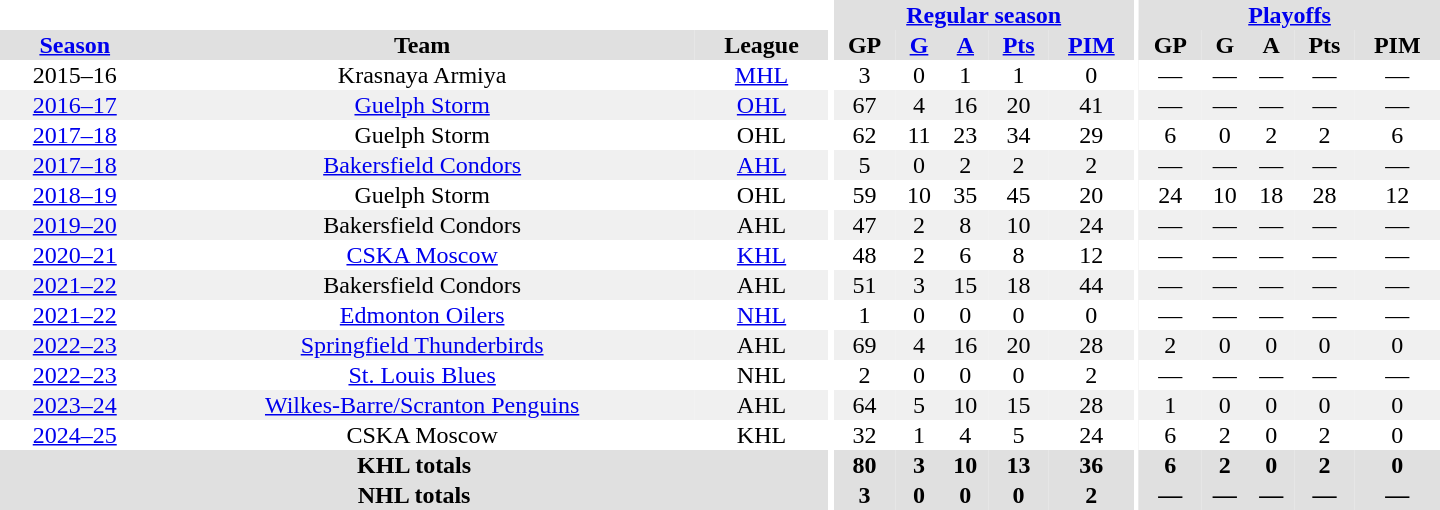<table border="0" cellpadding="1" cellspacing="0" style="text-align:center; width:60em">
<tr bgcolor="#e0e0e0">
<th colspan="3" bgcolor="#ffffff"></th>
<th rowspan="99" bgcolor="#ffffff"></th>
<th colspan="5"><a href='#'>Regular season</a></th>
<th rowspan="99" bgcolor="#ffffff"></th>
<th colspan="5"><a href='#'>Playoffs</a></th>
</tr>
<tr bgcolor="#e0e0e0">
<th><a href='#'>Season</a></th>
<th>Team</th>
<th>League</th>
<th>GP</th>
<th><a href='#'>G</a></th>
<th><a href='#'>A</a></th>
<th><a href='#'>Pts</a></th>
<th><a href='#'>PIM</a></th>
<th>GP</th>
<th>G</th>
<th>A</th>
<th>Pts</th>
<th>PIM</th>
</tr>
<tr ALIGN="center">
<td>2015–16</td>
<td>Krasnaya Armiya</td>
<td><a href='#'>MHL</a></td>
<td>3</td>
<td>0</td>
<td>1</td>
<td>1</td>
<td>0</td>
<td>—</td>
<td>—</td>
<td>—</td>
<td>—</td>
<td>—</td>
</tr>
<tr ALIGN="center" bgcolor="#f0f0f0">
<td><a href='#'>2016–17</a></td>
<td><a href='#'>Guelph Storm</a></td>
<td><a href='#'>OHL</a></td>
<td>67</td>
<td>4</td>
<td>16</td>
<td>20</td>
<td>41</td>
<td>—</td>
<td>—</td>
<td>—</td>
<td>—</td>
<td>—</td>
</tr>
<tr ALIGN="center">
<td><a href='#'>2017–18</a></td>
<td>Guelph Storm</td>
<td>OHL</td>
<td>62</td>
<td>11</td>
<td>23</td>
<td>34</td>
<td>29</td>
<td>6</td>
<td>0</td>
<td>2</td>
<td>2</td>
<td>6</td>
</tr>
<tr ALIGN="center" bgcolor="#f0f0f0">
<td><a href='#'>2017–18</a></td>
<td><a href='#'>Bakersfield Condors</a></td>
<td><a href='#'>AHL</a></td>
<td>5</td>
<td>0</td>
<td>2</td>
<td>2</td>
<td>2</td>
<td>—</td>
<td>—</td>
<td>—</td>
<td>—</td>
<td>—</td>
</tr>
<tr ALIGN="center">
<td><a href='#'>2018–19</a></td>
<td>Guelph Storm</td>
<td>OHL</td>
<td>59</td>
<td>10</td>
<td>35</td>
<td>45</td>
<td>20</td>
<td>24</td>
<td>10</td>
<td>18</td>
<td>28</td>
<td>12</td>
</tr>
<tr ALIGN="center" bgcolor="#f0f0f0">
<td><a href='#'>2019–20</a></td>
<td>Bakersfield Condors</td>
<td>AHL</td>
<td>47</td>
<td>2</td>
<td>8</td>
<td>10</td>
<td>24</td>
<td>—</td>
<td>—</td>
<td>—</td>
<td>—</td>
<td>—</td>
</tr>
<tr ALIGN="center">
<td><a href='#'>2020–21</a></td>
<td><a href='#'>CSKA Moscow</a></td>
<td><a href='#'>KHL</a></td>
<td>48</td>
<td>2</td>
<td>6</td>
<td>8</td>
<td>12</td>
<td>—</td>
<td>—</td>
<td>—</td>
<td>—</td>
<td>—</td>
</tr>
<tr ALIGN="center" bgcolor="#f0f0f0">
<td><a href='#'>2021–22</a></td>
<td>Bakersfield Condors</td>
<td>AHL</td>
<td>51</td>
<td>3</td>
<td>15</td>
<td>18</td>
<td>44</td>
<td>—</td>
<td>—</td>
<td>—</td>
<td>—</td>
<td>—</td>
</tr>
<tr ALIGN="center">
<td><a href='#'>2021–22</a></td>
<td><a href='#'>Edmonton Oilers</a></td>
<td><a href='#'>NHL</a></td>
<td>1</td>
<td>0</td>
<td>0</td>
<td>0</td>
<td>0</td>
<td>—</td>
<td>—</td>
<td>—</td>
<td>—</td>
<td>—</td>
</tr>
<tr ALIGN="center" bgcolor="#f0f0f0">
<td><a href='#'>2022–23</a></td>
<td><a href='#'>Springfield Thunderbirds</a></td>
<td>AHL</td>
<td>69</td>
<td>4</td>
<td>16</td>
<td>20</td>
<td>28</td>
<td>2</td>
<td>0</td>
<td>0</td>
<td>0</td>
<td>0</td>
</tr>
<tr ALIGN="center">
<td><a href='#'>2022–23</a></td>
<td><a href='#'>St. Louis Blues</a></td>
<td>NHL</td>
<td>2</td>
<td>0</td>
<td>0</td>
<td>0</td>
<td>2</td>
<td>—</td>
<td>—</td>
<td>—</td>
<td>—</td>
<td>—</td>
</tr>
<tr ALIGN="center" bgcolor="#f0f0f0">
<td><a href='#'>2023–24</a></td>
<td><a href='#'>Wilkes-Barre/Scranton Penguins</a></td>
<td>AHL</td>
<td>64</td>
<td>5</td>
<td>10</td>
<td>15</td>
<td>28</td>
<td>1</td>
<td>0</td>
<td>0</td>
<td>0</td>
<td>0</td>
</tr>
<tr ALIGN="center">
<td><a href='#'>2024–25</a></td>
<td>CSKA Moscow</td>
<td>KHL</td>
<td>32</td>
<td>1</td>
<td>4</td>
<td>5</td>
<td>24</td>
<td>6</td>
<td>2</td>
<td>0</td>
<td>2</td>
<td>0</td>
</tr>
<tr bgcolor="#e0e0e0">
<th colspan="3">KHL totals</th>
<th>80</th>
<th>3</th>
<th>10</th>
<th>13</th>
<th>36</th>
<th>6</th>
<th>2</th>
<th>0</th>
<th>2</th>
<th>0</th>
</tr>
<tr bgcolor="#e0e0e0">
<th colspan="3">NHL totals</th>
<th>3</th>
<th>0</th>
<th>0</th>
<th>0</th>
<th>2</th>
<th>—</th>
<th>—</th>
<th>—</th>
<th>—</th>
<th>—</th>
</tr>
</table>
